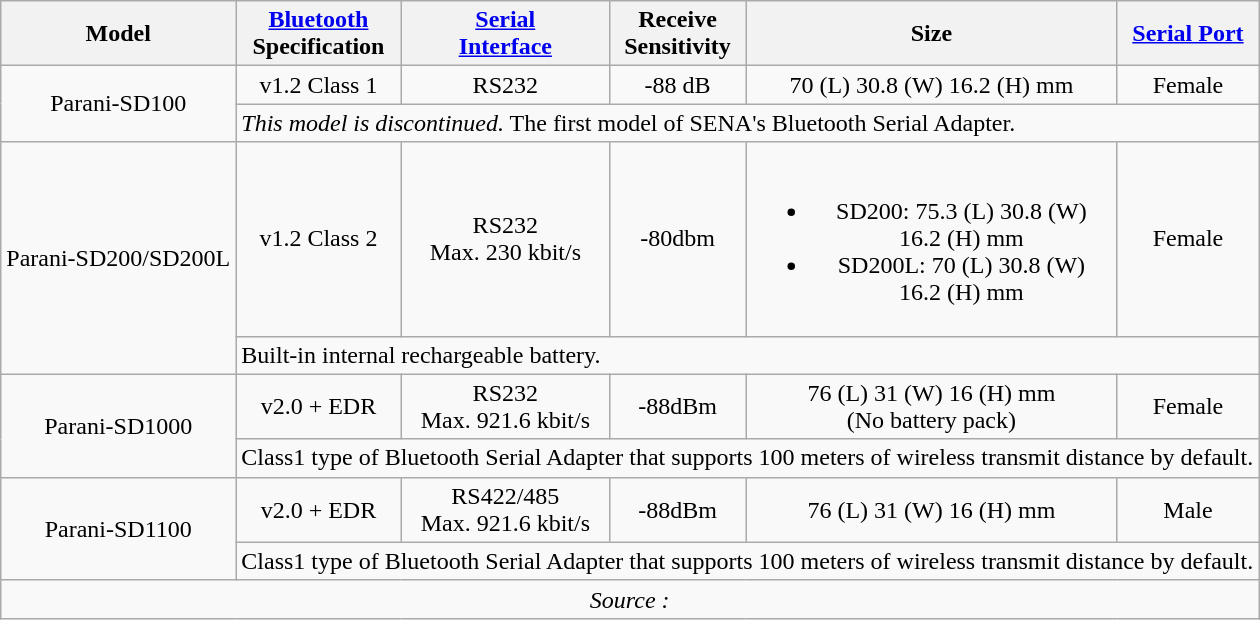<table class="wikitable" border="1" align="center">
<tr>
<th>Model</th>
<th><a href='#'>Bluetooth</a><br> Specification</th>
<th><a href='#'>Serial<br> Interface</a></th>
<th>Receive <br> Sensitivity</th>
<th>Size</th>
<th><a href='#'>Serial Port</a></th>
</tr>
<tr>
<td rowspan="2" style="text-align: center;">Parani-SD100</td>
<td style="text-align: center;">v1.2 Class 1</td>
<td style="text-align: center;">RS232</td>
<td style="text-align: center;">-88 dB</td>
<td style="text-align: center;">70 (L) 30.8 (W) 16.2 (H) mm</td>
<td style="text-align: center;">Female</td>
</tr>
<tr>
<td colspan="5"><em>This model is discontinued.</em> The first model of SENA's Bluetooth Serial Adapter.</td>
</tr>
<tr>
<td rowspan="2" style="text-align: center;">Parani-SD200/SD200L</td>
<td style="text-align: center;">v1.2 Class 2</td>
<td style="text-align: center;">RS232 <br> Max. 230 kbit/s</td>
<td style="text-align: center;">-80dbm</td>
<td style="text-align: center;"><br><ul><li>SD200: 75.3 (L) 30.8 (W)<br> 16.2 (H) mm</li><li>SD200L: 70 (L) 30.8 (W)<br> 16.2 (H) mm</li></ul></td>
<td style="text-align: center;">Female</td>
</tr>
<tr>
<td colspan="5">Built-in internal rechargeable battery.</td>
</tr>
<tr>
<td rowspan="2" style="text-align: center;">Parani-SD1000</td>
<td style="text-align: center;">v2.0 + EDR</td>
<td style="text-align: center;">RS232 <br> Max. 921.6 kbit/s</td>
<td style="text-align: center;">-88dBm</td>
<td style="text-align: center;">76 (L) 31 (W) 16 (H) mm <br> (No battery pack)</td>
<td style="text-align: center;">Female</td>
</tr>
<tr>
<td colspan="5">Class1 type of Bluetooth Serial Adapter that supports 100 meters of wireless transmit distance by default.</td>
</tr>
<tr>
<td rowspan="2" style="text-align: center;">Parani-SD1100</td>
<td style="text-align: center;">v2.0 + EDR</td>
<td style="text-align: center;">RS422/485 <br> Max. 921.6 kbit/s</td>
<td style="text-align: center;">-88dBm</td>
<td style="text-align: center;">76 (L) 31 (W) 16 (H) mm</td>
<td style="text-align: center;">Male</td>
</tr>
<tr>
<td colspan="5">Class1 type of Bluetooth Serial Adapter that supports 100 meters of wireless transmit distance by default.</td>
</tr>
<tr>
<td colspan="6" align="center"><em>Source : </em></td>
</tr>
</table>
